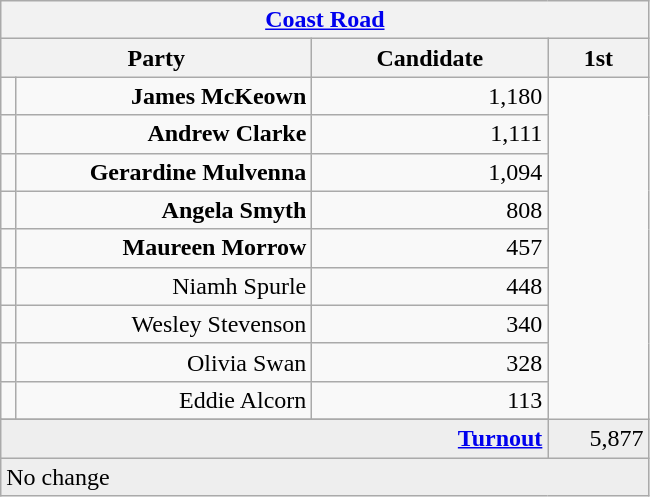<table class="wikitable">
<tr>
<th colspan="4" align="center"><a href='#'>Coast Road</a></th>
</tr>
<tr>
<th colspan="2" align="center" width=200>Party</th>
<th width=150>Candidate</th>
<th width=60>1st </th>
</tr>
<tr>
<td></td>
<td align="right"><strong>James McKeown</strong></td>
<td align="right">1,180</td>
</tr>
<tr>
<td></td>
<td align="right"><strong>Andrew Clarke</strong></td>
<td align="right">1,111</td>
</tr>
<tr>
<td></td>
<td align="right"><strong>Gerardine Mulvenna</strong></td>
<td align="right">1,094</td>
</tr>
<tr>
<td></td>
<td align="right"><strong>Angela Smyth</strong></td>
<td align="right">808</td>
</tr>
<tr>
<td></td>
<td align="right"><strong>Maureen Morrow</strong></td>
<td align="right">457</td>
</tr>
<tr>
<td></td>
<td align="right">Niamh Spurle</td>
<td align="right">448</td>
</tr>
<tr>
<td></td>
<td align="right">Wesley Stevenson</td>
<td align="right">340</td>
</tr>
<tr>
<td></td>
<td align="right">Olivia Swan</td>
<td align="right">328</td>
</tr>
<tr>
<td></td>
<td align="right">Eddie Alcorn</td>
<td align="right">113</td>
</tr>
<tr>
</tr>
<tr bgcolor="EEEEEE">
<td colspan=3 align="right"><strong><a href='#'>Turnout</a></strong></td>
<td align="right">5,877</td>
</tr>
<tr bgcolor="EEEEEE">
<td colspan=4 bgcolor="EEEEEE">No change</td>
</tr>
</table>
